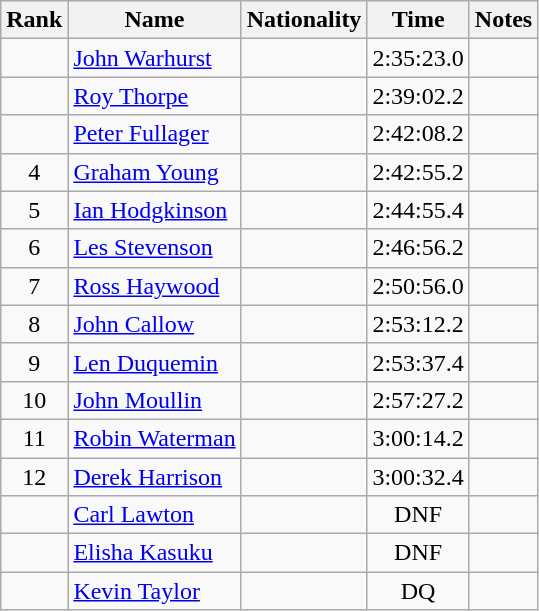<table class="wikitable sortable" style=" text-align:center;">
<tr>
<th scope=col>Rank</th>
<th scope=col>Name</th>
<th scope=col>Nationality</th>
<th scope=col>Time</th>
<th scope=col>Notes</th>
</tr>
<tr>
<td></td>
<td style="text-align:left;"><a href='#'>John Warhurst</a></td>
<td style="text-align:left;"></td>
<td>2:35:23.0</td>
<td></td>
</tr>
<tr>
<td></td>
<td style="text-align:left;"><a href='#'>Roy Thorpe</a></td>
<td style="text-align:left;"></td>
<td>2:39:02.2</td>
<td></td>
</tr>
<tr>
<td></td>
<td style="text-align:left;"><a href='#'>Peter Fullager</a></td>
<td style="text-align:left;"></td>
<td>2:42:08.2</td>
<td></td>
</tr>
<tr>
<td>4</td>
<td style="text-align:left;"><a href='#'>Graham Young</a></td>
<td style="text-align:left;"></td>
<td>2:42:55.2</td>
<td></td>
</tr>
<tr>
<td>5</td>
<td style="text-align:left;"><a href='#'>Ian Hodgkinson</a></td>
<td style="text-align:left;"></td>
<td>2:44:55.4</td>
<td></td>
</tr>
<tr>
<td>6</td>
<td style="text-align:left;"><a href='#'>Les Stevenson</a></td>
<td style="text-align:left;"></td>
<td>2:46:56.2</td>
<td></td>
</tr>
<tr>
<td>7</td>
<td style="text-align:left;"><a href='#'>Ross Haywood</a></td>
<td style="text-align:left;"></td>
<td>2:50:56.0</td>
<td></td>
</tr>
<tr>
<td>8</td>
<td style="text-align:left;"><a href='#'>John Callow</a></td>
<td style="text-align:left;"></td>
<td>2:53:12.2</td>
<td></td>
</tr>
<tr>
<td>9</td>
<td style="text-align:left;"><a href='#'>Len Duquemin</a></td>
<td style="text-align:left;"></td>
<td>2:53:37.4</td>
<td></td>
</tr>
<tr>
<td>10</td>
<td style="text-align:left;"><a href='#'>John Moullin</a></td>
<td style="text-align:left;"></td>
<td>2:57:27.2</td>
<td></td>
</tr>
<tr>
<td>11</td>
<td style="text-align:left;"><a href='#'>Robin Waterman</a></td>
<td style="text-align:left;"></td>
<td>3:00:14.2</td>
<td></td>
</tr>
<tr>
<td>12</td>
<td style="text-align:left;"><a href='#'>Derek Harrison</a></td>
<td style="text-align:left;"></td>
<td>3:00:32.4</td>
<td></td>
</tr>
<tr>
<td data-sort-value="13"></td>
<td style="text-align:left;"><a href='#'>Carl Lawton</a></td>
<td style="text-align:left;"></td>
<td data-sort-value="9:99:99.9">DNF</td>
<td></td>
</tr>
<tr>
<td data-sort-value="13"></td>
<td style="text-align:left;"><a href='#'>Elisha Kasuku</a></td>
<td style="text-align:left;"></td>
<td data-sort-value="9:99:99.9">DNF</td>
<td></td>
</tr>
<tr>
<td data-sort-value="13"></td>
<td style="text-align:left;"><a href='#'>Kevin Taylor</a></td>
<td style="text-align:left;"></td>
<td data-sort-value="9:99:99.9">DQ</td>
<td></td>
</tr>
</table>
